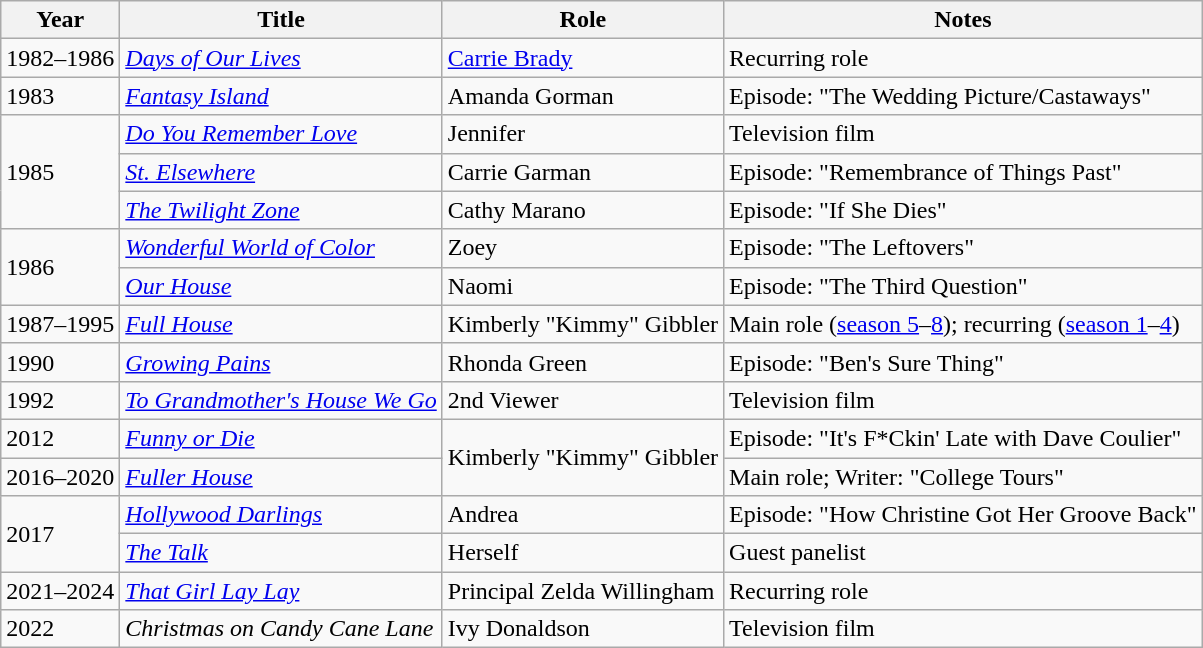<table class="wikitable sortable">
<tr>
<th>Year</th>
<th>Title</th>
<th>Role</th>
<th class="unsortable">Notes</th>
</tr>
<tr>
<td>1982–1986</td>
<td><em><a href='#'>Days of Our Lives</a></em></td>
<td><a href='#'>Carrie Brady</a></td>
<td>Recurring role</td>
</tr>
<tr>
<td>1983</td>
<td><em><a href='#'>Fantasy Island</a></em></td>
<td>Amanda Gorman</td>
<td>Episode: "The Wedding Picture/Castaways"</td>
</tr>
<tr>
<td rowspan=3>1985</td>
<td><em><a href='#'>Do You Remember Love</a></em></td>
<td>Jennifer</td>
<td>Television film</td>
</tr>
<tr>
<td><em><a href='#'>St. Elsewhere</a></em></td>
<td>Carrie Garman</td>
<td>Episode: "Remembrance of Things Past"</td>
</tr>
<tr>
<td><em><a href='#'>The Twilight Zone</a></em></td>
<td>Cathy Marano</td>
<td>Episode: "If She Dies"</td>
</tr>
<tr>
<td rowspan=2>1986</td>
<td><em><a href='#'>Wonderful World of Color</a></em></td>
<td>Zoey</td>
<td>Episode: "The Leftovers"</td>
</tr>
<tr>
<td><em><a href='#'>Our House</a></em></td>
<td>Naomi</td>
<td>Episode: "The Third Question"</td>
</tr>
<tr>
<td>1987–1995</td>
<td><em><a href='#'>Full House</a></em></td>
<td>Kimberly "Kimmy" Gibbler</td>
<td>Main role (<a href='#'>season 5</a>–<a href='#'>8</a>); recurring (<a href='#'>season 1</a>–<a href='#'>4</a>)</td>
</tr>
<tr>
<td>1990</td>
<td><em><a href='#'>Growing Pains</a></em></td>
<td>Rhonda Green</td>
<td>Episode: "Ben's Sure Thing"</td>
</tr>
<tr>
<td>1992</td>
<td><em><a href='#'>To Grandmother's House We Go</a></em></td>
<td>2nd Viewer</td>
<td>Television film</td>
</tr>
<tr>
<td>2012</td>
<td><em><a href='#'>Funny or Die</a></em></td>
<td rowspan="2">Kimberly "Kimmy" Gibbler</td>
<td>Episode: "It's F*Ckin' Late with Dave Coulier"</td>
</tr>
<tr>
<td>2016–2020</td>
<td><em><a href='#'>Fuller House</a></em></td>
<td>Main role; Writer: "College Tours"</td>
</tr>
<tr>
<td rowspan="2">2017</td>
<td><em><a href='#'>Hollywood Darlings</a></em></td>
<td>Andrea</td>
<td>Episode: "How Christine Got Her Groove Back"</td>
</tr>
<tr>
<td><em><a href='#'>The Talk</a></em></td>
<td>Herself</td>
<td>Guest panelist</td>
</tr>
<tr>
<td>2021–2024</td>
<td><em><a href='#'>That Girl Lay Lay</a></em></td>
<td>Principal Zelda Willingham</td>
<td>Recurring role</td>
</tr>
<tr>
<td>2022</td>
<td><em>Christmas on Candy Cane Lane</em></td>
<td>Ivy Donaldson</td>
<td>Television film</td>
</tr>
</table>
